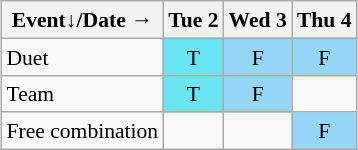<table class="wikitable" style="margin:0.5em auto; font-size:90%; line-height:1.25em;">
<tr style="text-align:center;">
<th>Event↓/Date →</th>
<th>Tue 2</th>
<th>Wed 3</th>
<th>Thu 4</th>
</tr>
<tr style="text-align:center;">
<td style="text-align:left;">Duet</td>
<td style="background-color:#6be4f2;">T</td>
<td style="background-color:#95d6f7;">F</td>
<td style="background-color:#95d6f7;">F</td>
</tr>
<tr style="text-align:center;">
<td style="text-align:left;">Team</td>
<td style="background-color:#6be4f2;">T</td>
<td style="background-color:#95d6f7;">F</td>
<td></td>
</tr>
<tr style="text-align:center;">
<td style="text-align:left;">Free combination</td>
<td></td>
<td></td>
<td style="background-color:#95d6f7;">F</td>
</tr>
</table>
